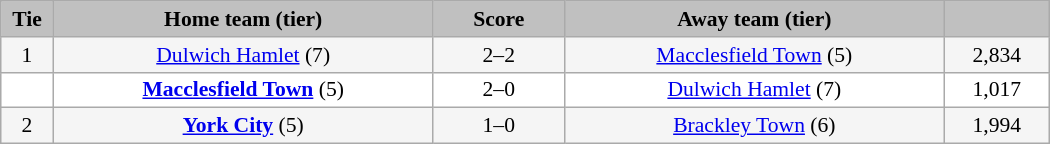<table class="wikitable" style="width: 700px; background:WhiteSmoke; text-align:center; font-size:90%">
<tr>
<td scope="col" style="width:  5.00%; background:silver;"><strong>Tie</strong></td>
<td scope="col" style="width: 36.25%; background:silver;"><strong>Home team (tier)</strong></td>
<td scope="col" style="width: 12.50%; background:silver;"><strong>Score</strong></td>
<td scope="col" style="width: 36.25%; background:silver;"><strong>Away team (tier)</strong></td>
<td scope="col" style="width: 10.00%; background:silver;"><strong></strong></td>
</tr>
<tr>
<td>1</td>
<td><a href='#'>Dulwich Hamlet</a> (7)</td>
<td>2–2</td>
<td><a href='#'>Macclesfield Town</a> (5)</td>
<td>2,834</td>
</tr>
<tr style="background:white;">
<td><em></em></td>
<td><strong><a href='#'>Macclesfield Town</a></strong> (5)</td>
<td>2–0</td>
<td><a href='#'>Dulwich Hamlet</a> (7)</td>
<td>1,017</td>
</tr>
<tr>
<td>2</td>
<td><strong><a href='#'>York City</a></strong> (5)</td>
<td>1–0</td>
<td><a href='#'>Brackley Town</a> (6)</td>
<td>1,994</td>
</tr>
</table>
